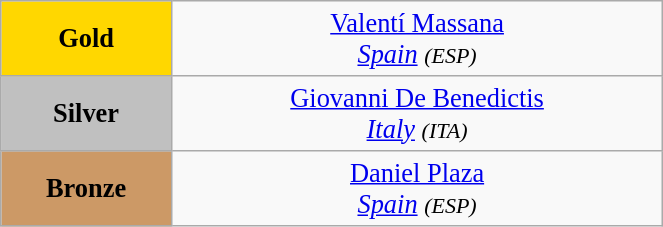<table class="wikitable" style=" text-align:center; font-size:110%;" width="35%">
<tr>
<td bgcolor="gold"><strong>Gold</strong></td>
<td> <a href='#'>Valentí Massana</a><br><em><a href='#'>Spain</a> <small>(ESP)</small></em></td>
</tr>
<tr>
<td bgcolor="silver"><strong>Silver</strong></td>
<td> <a href='#'>Giovanni De Benedictis</a><br><em><a href='#'>Italy</a> <small>(ITA)</small></em></td>
</tr>
<tr>
<td bgcolor="CC9966"><strong>Bronze</strong></td>
<td> <a href='#'>Daniel Plaza</a><br><em><a href='#'>Spain</a> <small>(ESP)</small></em></td>
</tr>
</table>
